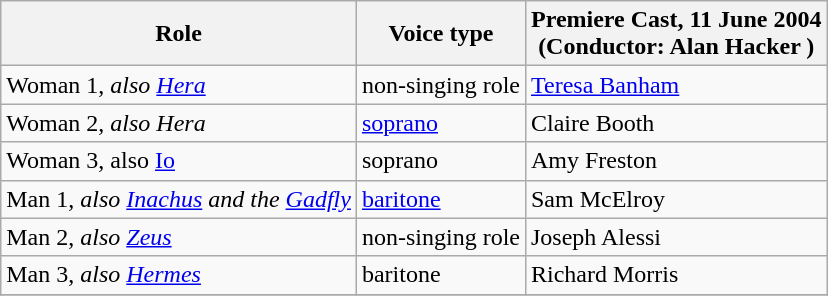<table class="wikitable">
<tr>
<th>Role</th>
<th>Voice type</th>
<th>Premiere Cast, 11 June 2004<br>(Conductor: Alan Hacker )</th>
</tr>
<tr>
<td>Woman 1, <em>also <a href='#'>Hera</a></em></td>
<td>non-singing role</td>
<td><a href='#'>Teresa Banham</a></td>
</tr>
<tr>
<td>Woman 2, <em>also Hera</em></td>
<td><a href='#'>soprano</a></td>
<td>Claire Booth</td>
</tr>
<tr>
<td>Woman 3, also <a href='#'>Io</a></td>
<td>soprano</td>
<td>Amy Freston</td>
</tr>
<tr>
<td>Man 1, <em>also <a href='#'>Inachus</a> and the <a href='#'>Gadfly</a></em></td>
<td><a href='#'>baritone</a></td>
<td>Sam McElroy</td>
</tr>
<tr>
<td>Man 2, <em>also <a href='#'>Zeus</a></em></td>
<td>non-singing role</td>
<td>Joseph Alessi</td>
</tr>
<tr>
<td>Man 3, <em>also <a href='#'>Hermes</a></em></td>
<td>baritone</td>
<td>Richard Morris</td>
</tr>
<tr>
</tr>
</table>
